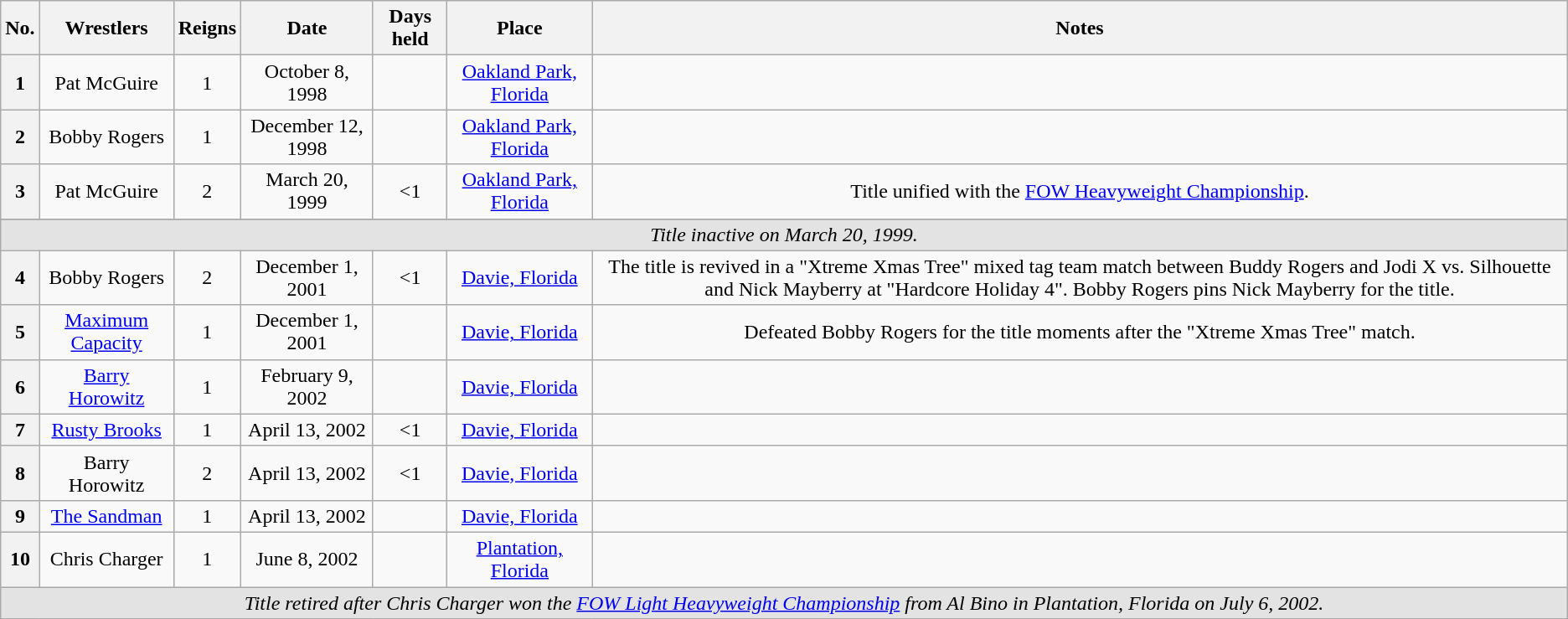<table class="wikitable sortable" style="text-align: center">
<tr>
<th>No.</th>
<th>Wrestlers</th>
<th>Reigns</th>
<th>Date</th>
<th>Days held</th>
<th>Place</th>
<th>Notes</th>
</tr>
<tr>
<th>1</th>
<td>Pat McGuire</td>
<td>1</td>
<td>October 8, 1998</td>
<td></td>
<td><a href='#'>Oakland Park, Florida</a></td>
<td></td>
</tr>
<tr>
<th>2</th>
<td>Bobby Rogers</td>
<td>1</td>
<td>December 12, 1998</td>
<td></td>
<td><a href='#'>Oakland Park, Florida</a></td>
<td></td>
</tr>
<tr>
<th>3</th>
<td>Pat McGuire</td>
<td>2</td>
<td>March 20, 1999</td>
<td><1</td>
<td><a href='#'>Oakland Park, Florida</a></td>
<td>Title unified with the <a href='#'>FOW Heavyweight Championship</a>.</td>
</tr>
<tr>
</tr>
<tr style="background: #e3e3e3;">
<td colspan="7" align=center><em>Title inactive on March 20, 1999.</em></td>
</tr>
<tr>
<th>4</th>
<td>Bobby Rogers</td>
<td>2</td>
<td>December 1, 2001</td>
<td><1</td>
<td><a href='#'>Davie, Florida</a></td>
<td>The title is revived in a "Xtreme Xmas Tree" mixed tag team match between Buddy Rogers and Jodi X vs. Silhouette and Nick Mayberry at "Hardcore Holiday 4". Bobby Rogers pins Nick Mayberry for the title.</td>
</tr>
<tr>
<th>5</th>
<td><a href='#'>Maximum Capacity</a></td>
<td>1</td>
<td>December 1, 2001</td>
<td></td>
<td><a href='#'>Davie, Florida</a></td>
<td>Defeated Bobby Rogers for the title moments after the "Xtreme Xmas Tree" match.</td>
</tr>
<tr>
<th>6</th>
<td><a href='#'>Barry Horowitz</a></td>
<td>1</td>
<td>February 9, 2002</td>
<td></td>
<td><a href='#'>Davie, Florida</a></td>
<td></td>
</tr>
<tr>
<th>7</th>
<td><a href='#'>Rusty Brooks</a></td>
<td>1</td>
<td>April 13, 2002</td>
<td><1</td>
<td><a href='#'>Davie, Florida</a></td>
<td></td>
</tr>
<tr>
<th>8</th>
<td>Barry Horowitz</td>
<td>2</td>
<td>April 13, 2002</td>
<td><1</td>
<td><a href='#'>Davie, Florida</a></td>
<td></td>
</tr>
<tr>
<th>9</th>
<td><a href='#'>The Sandman</a></td>
<td>1</td>
<td>April 13, 2002</td>
<td></td>
<td><a href='#'>Davie, Florida</a></td>
<td></td>
</tr>
<tr>
<th>10</th>
<td>Chris Charger</td>
<td>1</td>
<td>June 8, 2002</td>
<td></td>
<td><a href='#'>Plantation, Florida</a></td>
<td></td>
</tr>
<tr style="background: #e3e3e3;">
<td colspan="7" align=center><em>Title retired after Chris Charger won the <a href='#'>FOW Light Heavyweight Championship</a> from Al Bino in Plantation, Florida on July 6, 2002.<strong></td>
</tr>
<tr>
</tr>
</table>
